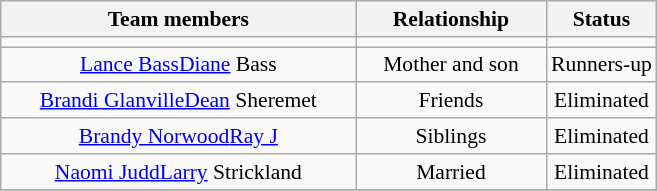<table class="wikitable sortable" align="center" style="text-align:center; font-size:90%">
<tr>
<th width="230px">Team members</th>
<th width="120px">Relationship</th>
<th>Status</th>
</tr>
<tr>
<td></td>
<td></td>
<td></td>
</tr>
<tr>
<td><a href='#'>Lance BassDiane</a> Bass</td>
<td>Mother and son</td>
<td>Runners-up</td>
</tr>
<tr>
<td><a href='#'>Brandi GlanvilleDean</a> Sheremet</td>
<td>Friends</td>
<td>Eliminated</td>
</tr>
<tr>
<td><a href='#'>Brandy Norwood</a><a href='#'>Ray J</a></td>
<td>Siblings</td>
<td>Eliminated</td>
</tr>
<tr>
<td><a href='#'>Naomi JuddLarry</a> Strickland</td>
<td>Married</td>
<td>Eliminated</td>
</tr>
<tr>
</tr>
</table>
